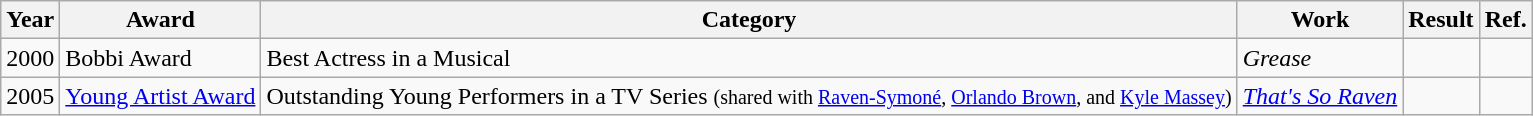<table class="wikitable">
<tr align="center">
<th>Year</th>
<th>Award</th>
<th>Category</th>
<th>Work</th>
<th>Result</th>
<th>Ref.</th>
</tr>
<tr>
<td>2000</td>
<td>Bobbi Award</td>
<td>Best Actress in a Musical</td>
<td><em>Grease</em></td>
<td></td>
<td style="text-align:center;"></td>
</tr>
<tr>
<td>2005</td>
<td><a href='#'>Young Artist Award</a></td>
<td>Outstanding Young Performers in a TV Series <small>(shared with <a href='#'>Raven-Symoné</a>, <a href='#'>Orlando Brown</a>, and <a href='#'>Kyle Massey</a>)</small></td>
<td><em><a href='#'>That's So Raven</a></em></td>
<td></td>
<td style="text-align:center;"></td>
</tr>
</table>
